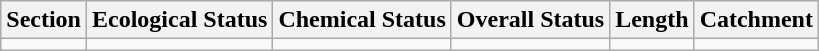<table class="wikitable">
<tr>
<th>Section</th>
<th>Ecological Status</th>
<th>Chemical Status</th>
<th>Overall Status</th>
<th>Length</th>
<th>Catchment</th>
</tr>
<tr>
<td></td>
<td></td>
<td></td>
<td></td>
<td></td>
<td></td>
</tr>
</table>
